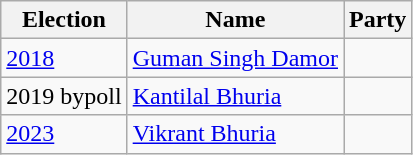<table class="wikitable sortable">
<tr>
<th>Election</th>
<th>Name</th>
<th colspan=2>Party</th>
</tr>
<tr>
<td><a href='#'>2018</a></td>
<td><a href='#'>Guman Singh Damor</a></td>
<td></td>
</tr>
<tr>
<td>2019 bypoll</td>
<td><a href='#'>Kantilal Bhuria</a></td>
<td></td>
</tr>
<tr>
<td><a href='#'>2023</a></td>
<td><a href='#'>Vikrant Bhuria</a></td>
</tr>
</table>
